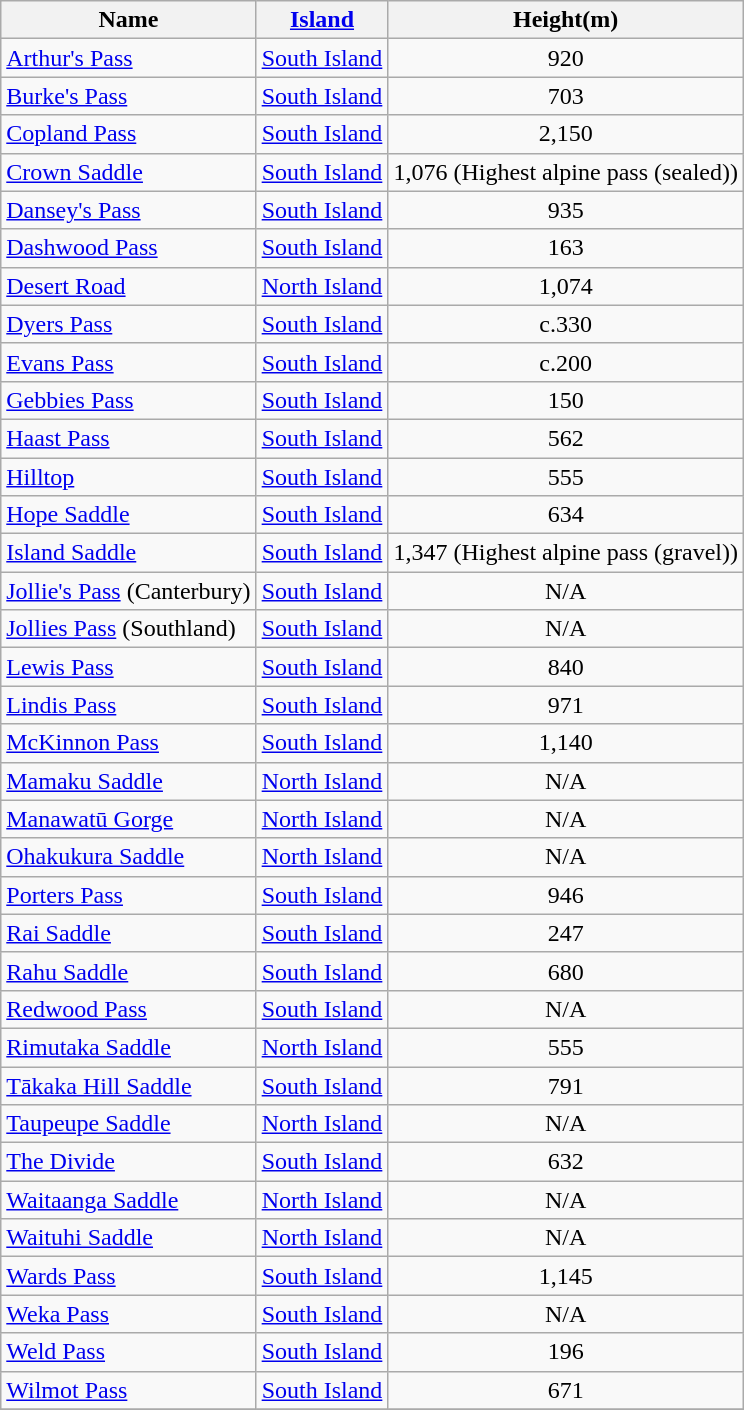<table class="wikitable">
<tr>
<th>Name</th>
<th><a href='#'>Island</a></th>
<th>Height(m)</th>
</tr>
<tr>
<td><a href='#'>Arthur's Pass</a></td>
<td><a href='#'>South Island</a></td>
<td align=center>920</td>
</tr>
<tr>
<td><a href='#'>Burke's Pass</a></td>
<td><a href='#'>South Island</a></td>
<td align=center>703</td>
</tr>
<tr>
<td><a href='#'>Copland Pass</a></td>
<td><a href='#'>South Island</a></td>
<td align=center>2,150</td>
</tr>
<tr>
<td><a href='#'>Crown Saddle</a></td>
<td><a href='#'>South Island</a></td>
<td align=center>1,076 (Highest alpine pass (sealed))</td>
</tr>
<tr>
<td><a href='#'>Dansey's Pass</a></td>
<td><a href='#'>South Island</a></td>
<td align=center>935</td>
</tr>
<tr>
<td><a href='#'>Dashwood Pass</a></td>
<td><a href='#'>South Island</a></td>
<td align=center>163</td>
</tr>
<tr>
<td><a href='#'>Desert Road</a></td>
<td><a href='#'>North Island</a></td>
<td align=center>1,074</td>
</tr>
<tr>
<td><a href='#'>Dyers Pass</a></td>
<td><a href='#'>South Island</a></td>
<td align=center>c.330</td>
</tr>
<tr>
<td><a href='#'>Evans Pass</a></td>
<td><a href='#'>South Island</a></td>
<td align=center>c.200</td>
</tr>
<tr>
<td><a href='#'>Gebbies Pass</a></td>
<td><a href='#'>South Island</a></td>
<td align=center>150</td>
</tr>
<tr>
<td><a href='#'>Haast Pass</a></td>
<td><a href='#'>South Island</a></td>
<td align=center>562</td>
</tr>
<tr>
<td><a href='#'>Hilltop</a></td>
<td><a href='#'>South Island</a></td>
<td align=center>555</td>
</tr>
<tr>
<td><a href='#'>Hope Saddle</a></td>
<td><a href='#'>South Island</a></td>
<td align=center>634</td>
</tr>
<tr>
<td><a href='#'>Island Saddle</a></td>
<td><a href='#'>South Island</a></td>
<td align=center>1,347 (Highest alpine pass (gravel))</td>
</tr>
<tr>
<td><a href='#'>Jollie's Pass</a> (Canterbury)</td>
<td><a href='#'>South Island</a></td>
<td align=center>N/A</td>
</tr>
<tr>
<td><a href='#'>Jollies Pass</a> (Southland)</td>
<td><a href='#'>South Island</a></td>
<td align=center>N/A</td>
</tr>
<tr>
<td><a href='#'>Lewis Pass</a></td>
<td><a href='#'>South Island</a></td>
<td align=center>840</td>
</tr>
<tr>
<td><a href='#'>Lindis Pass</a></td>
<td><a href='#'>South Island</a></td>
<td align=center>971</td>
</tr>
<tr>
<td><a href='#'>McKinnon Pass</a></td>
<td><a href='#'>South Island</a></td>
<td align=center>1,140</td>
</tr>
<tr>
<td><a href='#'>Mamaku Saddle</a></td>
<td><a href='#'>North Island</a></td>
<td align=center>N/A</td>
</tr>
<tr>
<td><a href='#'>Manawatū Gorge</a></td>
<td><a href='#'>North Island</a></td>
<td align=center>N/A</td>
</tr>
<tr>
<td><a href='#'>Ohakukura Saddle</a></td>
<td><a href='#'>North Island</a></td>
<td align=center>N/A</td>
</tr>
<tr>
<td><a href='#'>Porters Pass</a></td>
<td><a href='#'>South Island</a></td>
<td align=center>946</td>
</tr>
<tr>
<td><a href='#'>Rai Saddle</a></td>
<td><a href='#'>South Island</a></td>
<td align=center>247</td>
</tr>
<tr>
<td><a href='#'>Rahu Saddle</a></td>
<td><a href='#'>South Island</a></td>
<td align=center>680</td>
</tr>
<tr>
<td><a href='#'>Redwood Pass</a></td>
<td><a href='#'>South Island</a></td>
<td align=center>N/A</td>
</tr>
<tr>
<td><a href='#'>Rimutaka Saddle</a></td>
<td><a href='#'>North Island</a></td>
<td align=center>555</td>
</tr>
<tr>
<td><a href='#'>Tākaka Hill Saddle</a></td>
<td><a href='#'>South Island</a></td>
<td align=center>791</td>
</tr>
<tr>
<td><a href='#'>Taupeupe Saddle</a></td>
<td><a href='#'>North Island</a></td>
<td align=center>N/A</td>
</tr>
<tr>
<td><a href='#'>The Divide</a></td>
<td><a href='#'>South Island</a></td>
<td align=center>632</td>
</tr>
<tr>
<td><a href='#'>Waitaanga Saddle</a></td>
<td><a href='#'>North Island</a></td>
<td align=center>N/A</td>
</tr>
<tr>
<td><a href='#'>Waituhi Saddle</a></td>
<td><a href='#'>North Island</a></td>
<td align=center>N/A</td>
</tr>
<tr>
<td><a href='#'>Wards Pass</a></td>
<td><a href='#'>South Island</a></td>
<td align=center>1,145</td>
</tr>
<tr>
<td><a href='#'>Weka Pass</a></td>
<td><a href='#'>South Island</a></td>
<td align=center>N/A</td>
</tr>
<tr>
<td><a href='#'>Weld Pass</a></td>
<td><a href='#'>South Island</a></td>
<td align=center>196</td>
</tr>
<tr>
<td><a href='#'>Wilmot Pass</a></td>
<td><a href='#'>South Island</a></td>
<td align=center>671</td>
</tr>
<tr>
</tr>
</table>
